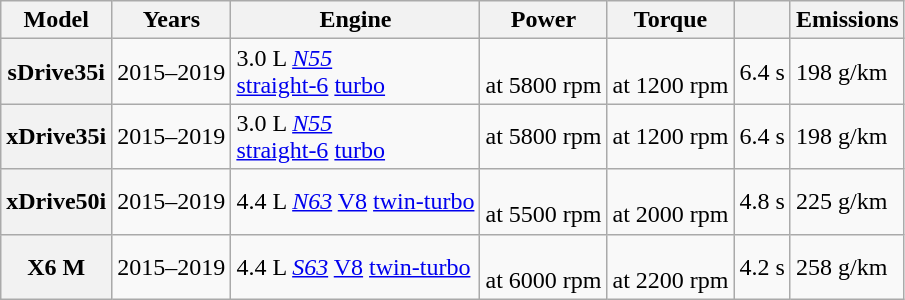<table class="wikitable sortable" style="text-align: centre;">
<tr>
<th>Model</th>
<th>Years</th>
<th>Engine</th>
<th>Power</th>
<th>Torque</th>
<th></th>
<th> Emissions</th>
</tr>
<tr>
<th>sDrive35i</th>
<td>2015–2019</td>
<td>3.0 L <em><a href='#'>N55</a></em> <br> <a href='#'>straight-6</a> <a href='#'>turbo</a></td>
<td> <br> at 5800 rpm</td>
<td> <br> at 1200 rpm</td>
<td>6.4 s</td>
<td>198 g/km</td>
</tr>
<tr>
<th>xDrive35i</th>
<td>2015–2019</td>
<td>3.0 L <em><a href='#'>N55</a></em> <br> <a href='#'>straight-6</a> <a href='#'>turbo</a></td>
<td> at 5800 rpm</td>
<td> at 1200 rpm</td>
<td>6.4 s</td>
<td>198 g/km</td>
</tr>
<tr>
<th>xDrive50i</th>
<td>2015–2019</td>
<td>4.4 L <em><a href='#'>N63</a></em> <a href='#'>V8</a> <a href='#'>twin-turbo</a></td>
<td> <br> at 5500 rpm</td>
<td> <br> at 2000 rpm</td>
<td>4.8 s</td>
<td>225 g/km</td>
</tr>
<tr>
<th>X6 M</th>
<td>2015–2019</td>
<td>4.4 L <em><a href='#'>S63</a></em> <a href='#'>V8</a> <a href='#'>twin-turbo</a></td>
<td> <br> at 6000 rpm</td>
<td> <br> at 2200 rpm</td>
<td>4.2 s</td>
<td>258 g/km</td>
</tr>
</table>
